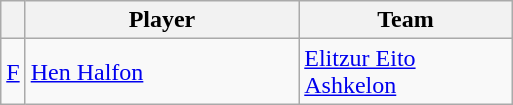<table class="wikitable">
<tr>
<th align="center"></th>
<th style="text-align:center;width:175px;">Player</th>
<th style="text-align:center;width:135px;">Team</th>
</tr>
<tr>
<td align=center><a href='#'>F</a></td>
<td> <a href='#'>Hen Halfon</a></td>
<td><a href='#'>Elitzur Eito Ashkelon</a></td>
</tr>
</table>
